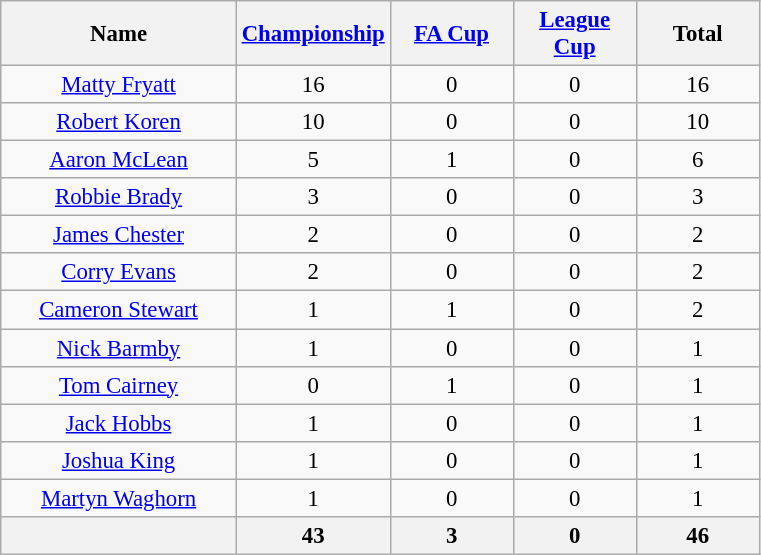<table class="wikitable sortable" style="text-align:center; font-size:95%">
<tr>
<th style="width:150px;">Name</th>
<th style="width:75px;"><a href='#'>Championship</a></th>
<th style="width:75px;"><a href='#'>FA Cup</a></th>
<th style="width:75px;"><a href='#'>League<br>Cup</a></th>
<th style="width:75px;">Total</th>
</tr>
<tr>
<td> <a href='#'>Matty Fryatt</a></td>
<td>16</td>
<td>0</td>
<td>0</td>
<td>16</td>
</tr>
<tr>
<td> <a href='#'>Robert Koren</a></td>
<td>10</td>
<td>0</td>
<td>0</td>
<td>10</td>
</tr>
<tr>
<td> <a href='#'>Aaron McLean</a></td>
<td>5</td>
<td>1</td>
<td>0</td>
<td>6</td>
</tr>
<tr>
<td> <a href='#'>Robbie Brady</a></td>
<td>3</td>
<td>0</td>
<td>0</td>
<td>3</td>
</tr>
<tr>
<td> <a href='#'>James Chester</a></td>
<td>2</td>
<td>0</td>
<td>0</td>
<td>2</td>
</tr>
<tr>
<td> <a href='#'>Corry Evans</a></td>
<td>2</td>
<td>0</td>
<td>0</td>
<td>2</td>
</tr>
<tr>
<td> <a href='#'>Cameron Stewart</a></td>
<td>1</td>
<td>1</td>
<td>0</td>
<td>2</td>
</tr>
<tr>
<td> <a href='#'>Nick Barmby</a></td>
<td>1</td>
<td>0</td>
<td>0</td>
<td>1</td>
</tr>
<tr>
<td> <a href='#'>Tom Cairney</a></td>
<td>0</td>
<td>1</td>
<td>0</td>
<td>1</td>
</tr>
<tr>
<td> <a href='#'>Jack Hobbs</a></td>
<td>1</td>
<td>0</td>
<td>0</td>
<td>1</td>
</tr>
<tr>
<td> <a href='#'>Joshua King</a></td>
<td>1</td>
<td>0</td>
<td>0</td>
<td>1</td>
</tr>
<tr>
<td> <a href='#'>Martyn Waghorn</a></td>
<td>1</td>
<td>0</td>
<td>0</td>
<td>1</td>
</tr>
<tr class="unsortable">
<th></th>
<th>43</th>
<th>3</th>
<th>0</th>
<th>46</th>
</tr>
</table>
